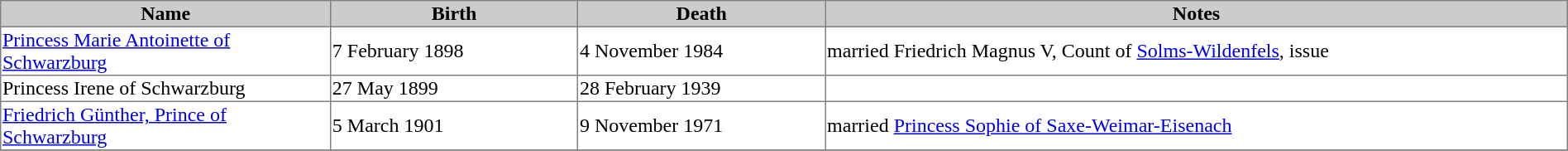<table border=1 style="border-collapse: collapse;">
<tr style="background:#ccc;">
<th style="width:20%;">Name</th>
<th style="width:15%;">Birth</th>
<th style="width:15%;">Death</th>
<th style="width:45%;">Notes</th>
</tr>
<tr>
<td><a href='#'>Princess Marie Antoinette of Schwarzburg</a></td>
<td>7 February 1898</td>
<td>4 November 1984</td>
<td>married Friedrich Magnus V, Count of <a href='#'>Solms-Wildenfels</a>, issue</td>
</tr>
<tr>
<td>Princess Irene of Schwarzburg</td>
<td>27 May 1899</td>
<td>28 February 1939</td>
<td></td>
</tr>
<tr>
<td><a href='#'>Friedrich Günther, Prince of Schwarzburg</a></td>
<td>5 March 1901</td>
<td>9 November 1971</td>
<td>married <a href='#'>Princess Sophie of Saxe-Weimar-Eisenach</a></td>
</tr>
<tr>
</tr>
</table>
